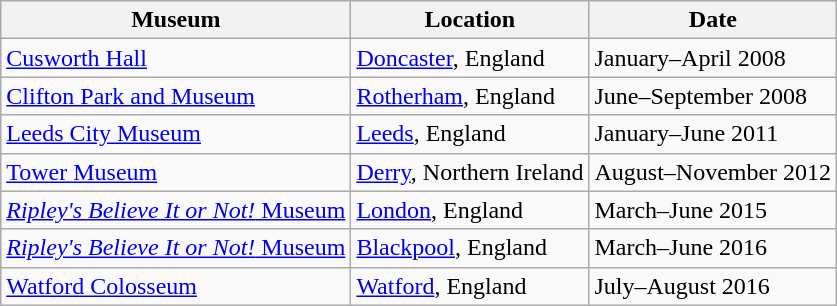<table class="wikitable">
<tr>
<th>Museum</th>
<th>Location</th>
<th>Date</th>
</tr>
<tr>
<td><a href='#'>Cusworth Hall</a></td>
<td><a href='#'>Doncaster</a>, England</td>
<td>January–April 2008</td>
</tr>
<tr>
<td><a href='#'>Clifton Park and Museum</a></td>
<td><a href='#'>Rotherham</a>, England</td>
<td>June–September 2008</td>
</tr>
<tr>
<td><a href='#'>Leeds City Museum</a></td>
<td><a href='#'>Leeds</a>, England</td>
<td>January–June 2011</td>
</tr>
<tr>
<td><a href='#'>Tower Museum</a></td>
<td><a href='#'>Derry</a>, Northern Ireland</td>
<td>August–November 2012</td>
</tr>
<tr>
<td><a href='#'><em>Ripley's Believe It or Not!</em> Museum</a></td>
<td><a href='#'>London</a>, England</td>
<td>March–June 2015</td>
</tr>
<tr>
<td><a href='#'><em>Ripley's Believe It or Not!</em> Museum</a></td>
<td><a href='#'>Blackpool</a>, England</td>
<td>March–June 2016</td>
</tr>
<tr>
<td><a href='#'>Watford Colosseum</a></td>
<td><a href='#'>Watford</a>, England</td>
<td>July–August 2016</td>
</tr>
</table>
